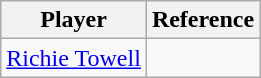<table class="wikitable">
<tr>
<th>Player</th>
<th>Reference</th>
</tr>
<tr>
<td> <a href='#'>Richie Towell</a></td>
<td align=center></td>
</tr>
</table>
